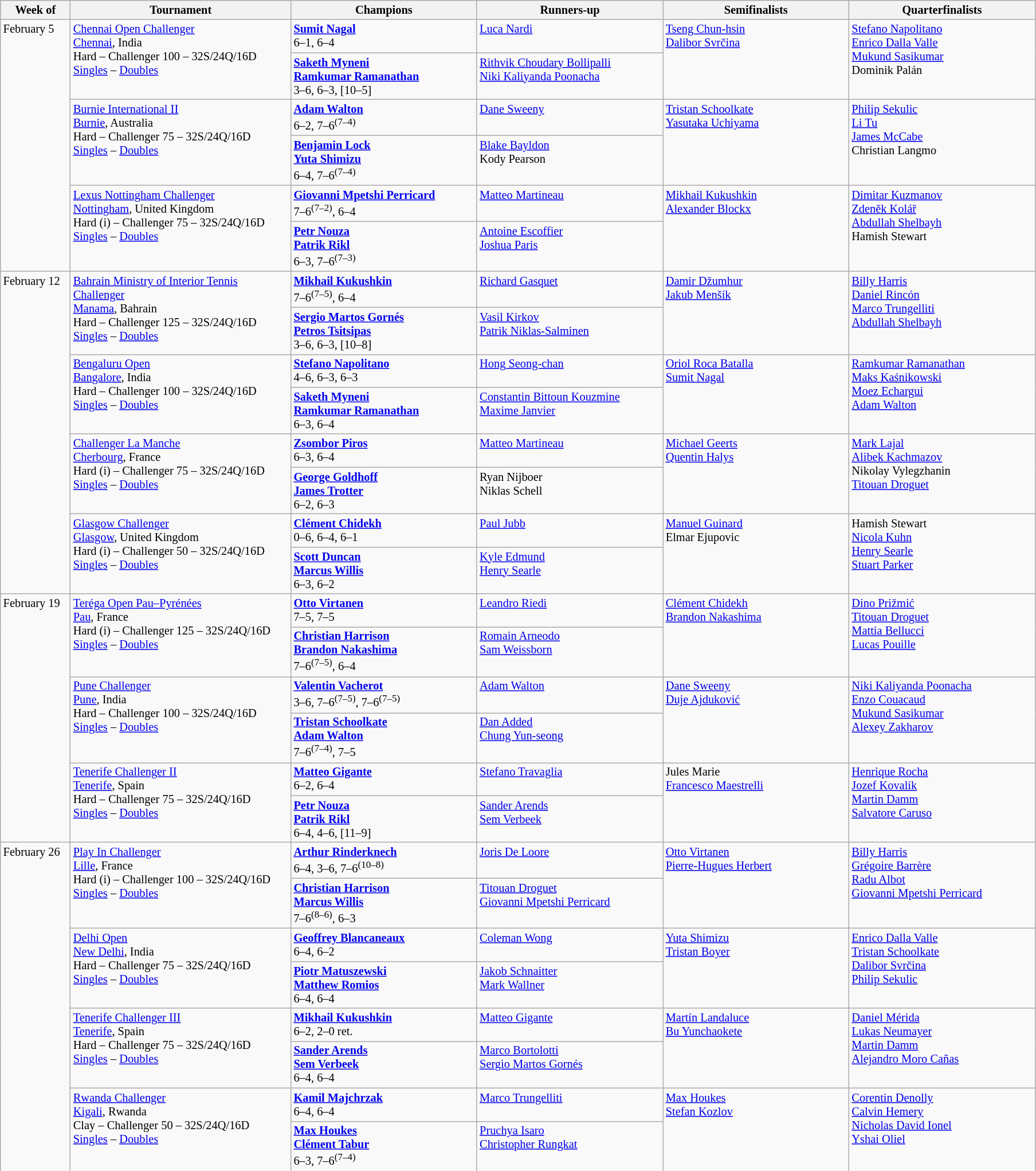<table class="wikitable" style="font-size:85%;">
<tr>
<th width="75">Week of</th>
<th width="250">Tournament</th>
<th width="210">Champions</th>
<th width="210">Runners-up</th>
<th width="210">Semifinalists</th>
<th width="210">Quarterfinalists</th>
</tr>
<tr valign=top>
<td rowspan=6>February 5</td>
<td rowspan=2><a href='#'>Chennai Open Challenger</a><br><a href='#'>Chennai</a>, India <br> Hard – Challenger 100 – 32S/24Q/16D<br><a href='#'>Singles</a> – <a href='#'>Doubles</a></td>
<td> <strong><a href='#'>Sumit Nagal</a></strong><br>6–1, 6–4</td>
<td> <a href='#'>Luca Nardi</a></td>
<td rowspan=2> <a href='#'>Tseng Chun-hsin</a> <br>  <a href='#'>Dalibor Svrčina</a></td>
<td rowspan=2> <a href='#'>Stefano Napolitano</a> <br> <a href='#'>Enrico Dalla Valle</a> <br> <a href='#'>Mukund Sasikumar</a> <br>  Dominik Palán</td>
</tr>
<tr valign=top>
<td> <strong><a href='#'>Saketh Myneni</a></strong><br> <strong><a href='#'>Ramkumar Ramanathan</a></strong><br>3–6, 6–3, [10–5]</td>
<td> <a href='#'>Rithvik Choudary Bollipalli</a><br> <a href='#'>Niki Kaliyanda Poonacha</a></td>
</tr>
<tr valign=top>
<td rowspan=2><a href='#'>Burnie International II</a><br><a href='#'>Burnie</a>, Australia <br> Hard – Challenger 75 – 32S/24Q/16D<br><a href='#'>Singles</a> – <a href='#'>Doubles</a></td>
<td> <strong><a href='#'>Adam Walton</a></strong><br>6–2, 7–6<sup>(7–4)</sup></td>
<td> <a href='#'>Dane Sweeny</a></td>
<td rowspan=2> <a href='#'>Tristan Schoolkate</a> <br>  <a href='#'>Yasutaka Uchiyama</a></td>
<td rowspan=2> <a href='#'>Philip Sekulic</a> <br> <a href='#'>Li Tu</a> <br> <a href='#'>James McCabe</a> <br>  Christian Langmo</td>
</tr>
<tr valign=top>
<td> <strong><a href='#'>Benjamin Lock</a></strong><br> <strong><a href='#'>Yuta Shimizu</a></strong><br>6–4, 7–6<sup>(7–4)</sup></td>
<td> <a href='#'>Blake Bayldon</a><br> Kody Pearson</td>
</tr>
<tr valign=top>
<td rowspan=2><a href='#'>Lexus Nottingham Challenger</a><br><a href='#'>Nottingham</a>, United Kingdom <br> Hard (i) – Challenger 75 – 32S/24Q/16D<br><a href='#'>Singles</a> – <a href='#'>Doubles</a></td>
<td> <strong><a href='#'>Giovanni Mpetshi Perricard</a></strong><br>7–6<sup>(7–2)</sup>, 6–4</td>
<td> <a href='#'>Matteo Martineau</a></td>
<td rowspan=2> <a href='#'>Mikhail Kukushkin</a> <br>  <a href='#'>Alexander Blockx</a></td>
<td rowspan=2> <a href='#'>Dimitar Kuzmanov</a> <br> <a href='#'>Zdeněk Kolář</a> <br> <a href='#'>Abdullah Shelbayh</a> <br>  Hamish Stewart</td>
</tr>
<tr valign=top>
<td> <strong><a href='#'>Petr Nouza</a></strong><br> <strong><a href='#'>Patrik Rikl</a></strong><br>6–3, 7–6<sup>(7–3)</sup></td>
<td> <a href='#'>Antoine Escoffier</a><br> <a href='#'>Joshua Paris</a></td>
</tr>
<tr valign=top>
<td rowspan=8>February 12</td>
<td rowspan=2><a href='#'>Bahrain Ministry of Interior Tennis Challenger</a><br><a href='#'>Manama</a>, Bahrain <br> Hard – Challenger 125 – 32S/24Q/16D<br><a href='#'>Singles</a> – <a href='#'>Doubles</a></td>
<td> <strong><a href='#'>Mikhail Kukushkin</a></strong><br>7–6<sup>(7–5)</sup>, 6–4</td>
<td> <a href='#'>Richard Gasquet</a></td>
<td rowspan=2> <a href='#'>Damir Džumhur</a> <br>  <a href='#'>Jakub Menšík</a></td>
<td rowspan=2> <a href='#'>Billy Harris</a> <br> <a href='#'>Daniel Rincón</a> <br> <a href='#'>Marco Trungelliti</a> <br>  <a href='#'>Abdullah Shelbayh</a></td>
</tr>
<tr valign=top>
<td> <strong><a href='#'>Sergio Martos Gornés</a></strong><br> <strong><a href='#'>Petros Tsitsipas</a></strong><br>3–6, 6–3, [10–8]</td>
<td> <a href='#'>Vasil Kirkov</a><br> <a href='#'>Patrik Niklas-Salminen</a></td>
</tr>
<tr valign=top>
<td rowspan=2><a href='#'>Bengaluru Open</a><br><a href='#'>Bangalore</a>, India <br> Hard – Challenger 100 – 32S/24Q/16D<br><a href='#'>Singles</a> – <a href='#'>Doubles</a></td>
<td> <strong><a href='#'>Stefano Napolitano</a></strong><br>4–6, 6–3, 6–3</td>
<td> <a href='#'>Hong Seong-chan</a></td>
<td rowspan=2> <a href='#'>Oriol Roca Batalla</a> <br>  <a href='#'>Sumit Nagal</a></td>
<td rowspan=2> <a href='#'>Ramkumar Ramanathan</a> <br> <a href='#'>Maks Kaśnikowski</a> <br> <a href='#'>Moez Echargui</a> <br>  <a href='#'>Adam Walton</a></td>
</tr>
<tr valign=top>
<td> <strong><a href='#'>Saketh Myneni</a></strong><br> <strong><a href='#'>Ramkumar Ramanathan</a></strong><br>6–3, 6–4</td>
<td> <a href='#'>Constantin Bittoun Kouzmine</a><br> <a href='#'>Maxime Janvier</a></td>
</tr>
<tr valign=top>
<td rowspan=2><a href='#'>Challenger La Manche</a><br><a href='#'>Cherbourg</a>, France <br> Hard (i) – Challenger 75 – 32S/24Q/16D<br><a href='#'>Singles</a> – <a href='#'>Doubles</a></td>
<td> <strong><a href='#'>Zsombor Piros</a></strong><br>6–3, 6–4</td>
<td> <a href='#'>Matteo Martineau</a></td>
<td rowspan=2> <a href='#'>Michael Geerts</a> <br>  <a href='#'>Quentin Halys</a></td>
<td rowspan=2> <a href='#'>Mark Lajal</a> <br> <a href='#'>Alibek Kachmazov</a> <br> Nikolay Vylegzhanin <br>  <a href='#'>Titouan Droguet</a></td>
</tr>
<tr valign=top>
<td> <strong><a href='#'>George Goldhoff</a></strong><br> <strong><a href='#'>James Trotter</a></strong><br>6–2, 6–3</td>
<td> Ryan Nijboer<br> Niklas Schell</td>
</tr>
<tr valign=top>
<td rowspan=2><a href='#'>Glasgow Challenger</a><br><a href='#'>Glasgow</a>, United Kingdom <br> Hard (i) – Challenger 50 – 32S/24Q/16D<br><a href='#'>Singles</a> – <a href='#'>Doubles</a></td>
<td> <strong><a href='#'>Clément Chidekh</a></strong><br>0–6, 6–4, 6–1</td>
<td> <a href='#'>Paul Jubb</a></td>
<td rowspan=2> <a href='#'>Manuel Guinard</a> <br>  Elmar Ejupovic</td>
<td rowspan=2> Hamish Stewart <br> <a href='#'>Nicola Kuhn</a> <br> <a href='#'>Henry Searle</a> <br>  <a href='#'>Stuart Parker</a></td>
</tr>
<tr valign=top>
<td> <strong><a href='#'>Scott Duncan</a></strong><br> <strong><a href='#'>Marcus Willis</a></strong><br>6–3, 6–2</td>
<td> <a href='#'>Kyle Edmund</a><br> <a href='#'>Henry Searle</a></td>
</tr>
<tr valign=top>
<td rowspan=6>February 19</td>
<td rowspan=2><a href='#'>Teréga Open Pau–Pyrénées</a><br><a href='#'>Pau</a>, France <br> Hard (i) – Challenger 125 – 32S/24Q/16D<br><a href='#'>Singles</a> – <a href='#'>Doubles</a></td>
<td> <strong><a href='#'>Otto Virtanen</a></strong><br>7–5, 7–5</td>
<td> <a href='#'>Leandro Riedi</a></td>
<td rowspan=2> <a href='#'>Clément Chidekh</a> <br>  <a href='#'>Brandon Nakashima</a></td>
<td rowspan=2> <a href='#'>Dino Prižmić</a> <br>  <a href='#'>Titouan Droguet</a> <br> <a href='#'>Mattia Bellucci</a> <br>  <a href='#'>Lucas Pouille</a></td>
</tr>
<tr valign=top>
<td> <strong><a href='#'>Christian Harrison</a></strong><br> <strong><a href='#'>Brandon Nakashima</a></strong><br>7–6<sup>(7–5)</sup>, 6–4</td>
<td> <a href='#'>Romain Arneodo</a><br> <a href='#'>Sam Weissborn</a></td>
</tr>
<tr valign=top>
<td rowspan=2><a href='#'>Pune Challenger</a><br><a href='#'>Pune</a>, India <br> Hard – Challenger 100 – 32S/24Q/16D<br><a href='#'>Singles</a> – <a href='#'>Doubles</a></td>
<td> <strong><a href='#'>Valentin Vacherot</a></strong><br>3–6, 7–6<sup>(7–5)</sup>, 7–6<sup>(7–5)</sup></td>
<td> <a href='#'>Adam Walton</a></td>
<td rowspan=2> <a href='#'>Dane Sweeny</a> <br>  <a href='#'>Duje Ajduković</a></td>
<td rowspan=2> <a href='#'>Niki Kaliyanda Poonacha</a> <br>  <a href='#'>Enzo Couacaud</a> <br>  <a href='#'>Mukund Sasikumar</a> <br>  <a href='#'>Alexey Zakharov</a></td>
</tr>
<tr valign=top>
<td> <strong><a href='#'>Tristan Schoolkate</a></strong><br> <strong><a href='#'>Adam Walton</a></strong><br>7–6<sup>(7–4)</sup>, 7–5</td>
<td> <a href='#'>Dan Added</a><br> <a href='#'>Chung Yun-seong</a></td>
</tr>
<tr valign=top>
<td rowspan=2><a href='#'>Tenerife Challenger II</a><br><a href='#'>Tenerife</a>, Spain <br> Hard – Challenger 75 – 32S/24Q/16D<br><a href='#'>Singles</a> – <a href='#'>Doubles</a></td>
<td> <strong><a href='#'>Matteo Gigante</a></strong><br>6–2, 6–4</td>
<td> <a href='#'>Stefano Travaglia</a></td>
<td rowspan=2> Jules Marie <br>  <a href='#'>Francesco Maestrelli</a></td>
<td rowspan=2> <a href='#'>Henrique Rocha</a> <br>  <a href='#'>Jozef Kovalík</a> <br>  <a href='#'>Martin Damm</a> <br>  <a href='#'>Salvatore Caruso</a></td>
</tr>
<tr valign=top>
<td> <strong><a href='#'>Petr Nouza</a></strong><br> <strong><a href='#'>Patrik Rikl</a></strong><br>6–4, 4–6, [11–9]</td>
<td> <a href='#'>Sander Arends</a><br> <a href='#'>Sem Verbeek</a></td>
</tr>
<tr valign=top>
<td rowspan=8>February 26</td>
<td rowspan=2><a href='#'>Play In Challenger</a><br><a href='#'>Lille</a>, France <br> Hard (i) – Challenger 100 – 32S/24Q/16D<br><a href='#'>Singles</a> – <a href='#'>Doubles</a></td>
<td> <strong><a href='#'>Arthur Rinderknech</a></strong><br>6–4, 3–6, 7–6<sup>(10–8)</sup></td>
<td> <a href='#'>Joris De Loore</a></td>
<td rowspan=2> <a href='#'>Otto Virtanen</a> <br>  <a href='#'>Pierre-Hugues Herbert</a></td>
<td rowspan=2> <a href='#'>Billy Harris</a> <br> <a href='#'>Grégoire Barrère</a> <br> <a href='#'>Radu Albot</a> <br>  <a href='#'>Giovanni Mpetshi Perricard</a></td>
</tr>
<tr valign=top>
<td> <strong><a href='#'>Christian Harrison</a></strong><br> <strong><a href='#'>Marcus Willis</a></strong><br>7–6<sup>(8–6)</sup>, 6–3</td>
<td> <a href='#'>Titouan Droguet</a><br> <a href='#'>Giovanni Mpetshi Perricard</a></td>
</tr>
<tr valign=top>
<td rowspan=2><a href='#'>Delhi Open</a><br><a href='#'>New Delhi</a>, India <br> Hard – Challenger 75 – 32S/24Q/16D<br><a href='#'>Singles</a> – <a href='#'>Doubles</a></td>
<td> <strong><a href='#'>Geoffrey Blancaneaux</a></strong><br>6–4, 6–2</td>
<td> <a href='#'>Coleman Wong</a></td>
<td rowspan=2> <a href='#'>Yuta Shimizu</a> <br>  <a href='#'>Tristan Boyer</a></td>
<td rowspan=2> <a href='#'>Enrico Dalla Valle</a> <br>  <a href='#'>Tristan Schoolkate</a> <br>  <a href='#'>Dalibor Svrčina</a> <br>  <a href='#'>Philip Sekulic</a></td>
</tr>
<tr valign=top>
<td> <strong><a href='#'>Piotr Matuszewski</a></strong><br> <strong><a href='#'>Matthew Romios</a></strong><br>6–4, 6–4</td>
<td> <a href='#'>Jakob Schnaitter</a><br> <a href='#'>Mark Wallner</a></td>
</tr>
<tr valign=top>
<td rowspan=2><a href='#'>Tenerife Challenger III</a><br><a href='#'>Tenerife</a>, Spain <br> Hard – Challenger 75 – 32S/24Q/16D<br><a href='#'>Singles</a> – <a href='#'>Doubles</a></td>
<td> <strong><a href='#'>Mikhail Kukushkin</a></strong><br>6–2, 2–0 ret.</td>
<td> <a href='#'>Matteo Gigante</a></td>
<td rowspan=2> <a href='#'>Martín Landaluce</a> <br>  <a href='#'>Bu Yunchaokete</a></td>
<td rowspan=2> <a href='#'>Daniel Mérida</a> <br> <a href='#'>Lukas Neumayer</a> <br> <a href='#'>Martin Damm</a> <br>  <a href='#'>Alejandro Moro Cañas</a></td>
</tr>
<tr valign=top>
<td> <strong><a href='#'>Sander Arends</a></strong><br> <strong><a href='#'>Sem Verbeek</a></strong><br>6–4, 6–4</td>
<td> <a href='#'>Marco Bortolotti</a><br> <a href='#'>Sergio Martos Gornés</a></td>
</tr>
<tr valign=top>
<td rowspan=2><a href='#'>Rwanda Challenger</a><br><a href='#'>Kigali</a>, Rwanda <br> Clay – Challenger 50 – 32S/24Q/16D<br><a href='#'>Singles</a> – <a href='#'>Doubles</a></td>
<td> <strong><a href='#'>Kamil Majchrzak</a></strong><br>6–4, 6–4</td>
<td> <a href='#'>Marco Trungelliti</a></td>
<td rowspan=2> <a href='#'>Max Houkes</a> <br>  <a href='#'>Stefan Kozlov</a></td>
<td rowspan=2> <a href='#'>Corentin Denolly</a> <br>  <a href='#'>Calvin Hemery</a> <br> <a href='#'>Nicholas David Ionel</a> <br>  <a href='#'>Yshai Oliel</a></td>
</tr>
<tr valign=top>
<td> <strong><a href='#'>Max Houkes</a></strong><br> <strong><a href='#'>Clément Tabur</a></strong><br>6–3, 7–6<sup>(7–4)</sup></td>
<td> <a href='#'>Pruchya Isaro</a><br> <a href='#'>Christopher Rungkat</a></td>
</tr>
</table>
